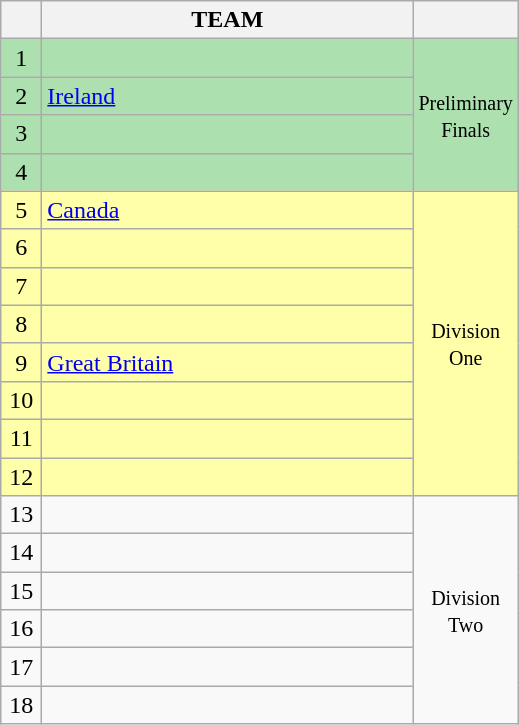<table class="wikitable" style="text-align: center;">
<tr>
<th width=20></th>
<th width=240>TEAM</th>
<th width=55></th>
</tr>
<tr style="background: #ACE1AF">
<td>1</td>
<td align="left"></td>
<td rowspan="4"><small>Preliminary<br>Finals</small></td>
</tr>
<tr style="background: #ACE1AF">
<td>2</td>
<td align="left"> <a href='#'>Ireland</a></td>
</tr>
<tr style="background: #ACE1AF">
<td>3</td>
<td align="left"></td>
</tr>
<tr style="background:#ACE1AF">
<td>4</td>
<td align="left"></td>
</tr>
<tr style="background: #FFFFAA">
<td>5</td>
<td align="left"> <a href='#'>Canada</a></td>
<td rowspan="8"><small>Division<br>One</small></td>
</tr>
<tr style="background: #FFFFAA">
<td>6</td>
<td align="left"></td>
</tr>
<tr style="background:#FFFFAA">
<td>7</td>
<td align="left"></td>
</tr>
<tr style="background: #FFFFAA">
<td>8</td>
<td align="left"></td>
</tr>
<tr style="background: #FFFFAA">
<td>9</td>
<td align="left"> <a href='#'>Great Britain</a></td>
</tr>
<tr style="background: #FFFFAA">
<td>10</td>
<td align="left"></td>
</tr>
<tr style="background: #FFFFAA">
<td>11</td>
<td align="left"></td>
</tr>
<tr style="background: #FFFFAA">
<td>12</td>
<td align="left"></td>
</tr>
<tr>
<td>13</td>
<td align="left"></td>
<td rowspan="6"><small>Division<br>Two</small></td>
</tr>
<tr>
<td>14</td>
<td align="left"></td>
</tr>
<tr>
<td>15</td>
<td align="left"></td>
</tr>
<tr>
<td>16</td>
<td align="left"></td>
</tr>
<tr>
<td>17</td>
<td align="left"></td>
</tr>
<tr>
<td>18</td>
<td align="left"></td>
</tr>
</table>
